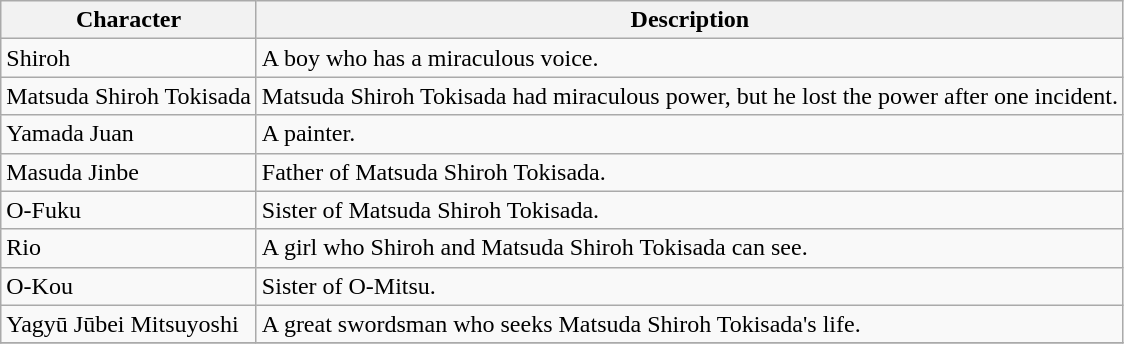<table class="wikitable">
<tr>
<th>Character</th>
<th>Description</th>
</tr>
<tr>
<td>Shiroh</td>
<td>A boy who has a miraculous voice.</td>
</tr>
<tr>
<td>Matsuda Shiroh Tokisada</td>
<td>Matsuda Shiroh Tokisada had miraculous power, but he lost the power after one incident.</td>
</tr>
<tr>
<td>Yamada Juan</td>
<td>A painter.</td>
</tr>
<tr>
<td>Masuda Jinbe</td>
<td>Father of Matsuda Shiroh Tokisada.</td>
</tr>
<tr>
<td>O-Fuku</td>
<td>Sister of Matsuda Shiroh Tokisada.</td>
</tr>
<tr>
<td>Rio</td>
<td>A girl who Shiroh and Matsuda Shiroh Tokisada can see.</td>
</tr>
<tr>
<td>O-Kou</td>
<td>Sister of O-Mitsu.</td>
</tr>
<tr>
<td>Yagyū Jūbei Mitsuyoshi</td>
<td>A great swordsman who seeks Matsuda Shiroh Tokisada's life.</td>
</tr>
<tr>
</tr>
</table>
